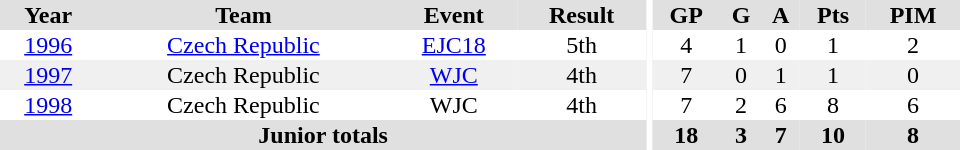<table border="0" cellpadding="1" cellspacing="0" ID="Table3" style="text-align:center; width:40em">
<tr ALIGN="center" bgcolor="#e0e0e0">
<th>Year</th>
<th>Team</th>
<th>Event</th>
<th>Result</th>
<th rowspan="99" bgcolor="#ffffff"></th>
<th>GP</th>
<th>G</th>
<th>A</th>
<th>Pts</th>
<th>PIM</th>
</tr>
<tr>
<td><a href='#'>1996</a></td>
<td><a href='#'>Czech Republic</a></td>
<td><a href='#'>EJC18</a></td>
<td>5th</td>
<td>4</td>
<td>1</td>
<td>0</td>
<td>1</td>
<td>2</td>
</tr>
<tr bgcolor="#f0f0f0">
<td><a href='#'>1997</a></td>
<td>Czech Republic</td>
<td><a href='#'>WJC</a></td>
<td>4th</td>
<td>7</td>
<td>0</td>
<td>1</td>
<td>1</td>
<td>0</td>
</tr>
<tr>
<td><a href='#'>1998</a></td>
<td>Czech Republic</td>
<td>WJC</td>
<td>4th</td>
<td>7</td>
<td>2</td>
<td>6</td>
<td>8</td>
<td>6</td>
</tr>
<tr bgcolor="#e0e0e0">
<th colspan="4">Junior totals</th>
<th>18</th>
<th>3</th>
<th>7</th>
<th>10</th>
<th>8</th>
</tr>
</table>
